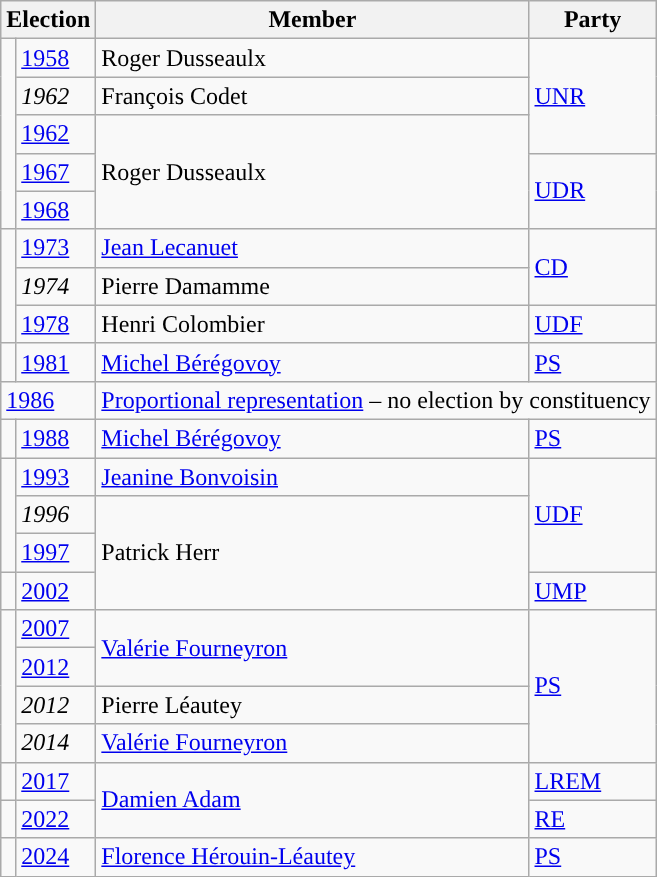<table class="wikitable">
<tr>
<th colspan=2>Election</th>
<th>Member</th>
<th>Party</th>
</tr>
<tr>
<td rowspan="5" style="background-color: "></td>
<td><a href='#'>1958</a></td>
<td>Roger Dusseaulx</td>
<td rowspan="3"><a href='#'>UNR</a></td>
</tr>
<tr>
<td><em>1962</em></td>
<td>François Codet</td>
</tr>
<tr>
<td><a href='#'>1962</a></td>
<td rowspan="3">Roger Dusseaulx</td>
</tr>
<tr>
<td><a href='#'>1967</a></td>
<td rowspan="2"><a href='#'>UDR</a></td>
</tr>
<tr>
<td><a href='#'>1968</a></td>
</tr>
<tr>
<td rowspan="3" style="background-color: "></td>
<td><a href='#'>1973</a></td>
<td><a href='#'>Jean Lecanuet</a></td>
<td rowspan="2"><a href='#'>CD</a></td>
</tr>
<tr>
<td><em>1974</em></td>
<td>Pierre Damamme</td>
</tr>
<tr>
<td><a href='#'>1978</a></td>
<td>Henri Colombier</td>
<td><a href='#'>UDF</a></td>
</tr>
<tr>
<td style="background-color: "></td>
<td><a href='#'>1981</a></td>
<td><a href='#'>Michel Bérégovoy</a></td>
<td><a href='#'>PS</a></td>
</tr>
<tr>
<td colspan="2"><a href='#'>1986</a></td>
<td colspan="2"><a href='#'>Proportional representation</a> – no election by constituency</td>
</tr>
<tr>
<td style="background-color: "></td>
<td><a href='#'>1988</a></td>
<td><a href='#'>Michel Bérégovoy</a></td>
<td><a href='#'>PS</a></td>
</tr>
<tr>
<td rowspan="3" style="background-color: "></td>
<td><a href='#'>1993</a></td>
<td><a href='#'>Jeanine Bonvoisin</a></td>
<td rowspan="3"><a href='#'>UDF</a></td>
</tr>
<tr>
<td><em>1996</em></td>
<td rowspan="3">Patrick Herr</td>
</tr>
<tr>
<td><a href='#'>1997</a></td>
</tr>
<tr>
<td style="background-color: "></td>
<td><a href='#'>2002</a></td>
<td><a href='#'>UMP</a></td>
</tr>
<tr>
<td rowspan="4" style="background-color: "></td>
<td><a href='#'>2007</a></td>
<td rowspan="2"><a href='#'>Valérie Fourneyron</a></td>
<td rowspan="4"><a href='#'>PS</a></td>
</tr>
<tr>
<td><a href='#'>2012</a></td>
</tr>
<tr>
<td><em>2012</em></td>
<td>Pierre Léautey</td>
</tr>
<tr>
<td><em>2014</em></td>
<td><a href='#'>Valérie Fourneyron</a></td>
</tr>
<tr>
<td style="background-color: "></td>
<td><a href='#'>2017</a></td>
<td rowspan="2"><a href='#'>Damien Adam</a></td>
<td><a href='#'>LREM</a></td>
</tr>
<tr>
<td style="background-color: "></td>
<td><a href='#'>2022</a></td>
<td><a href='#'>RE</a></td>
</tr>
<tr>
<td style="background-color: "></td>
<td><a href='#'>2024</a></td>
<td><a href='#'>Florence Hérouin-Léautey</a></td>
<td><a href='#'>PS</a></td>
</tr>
</table>
